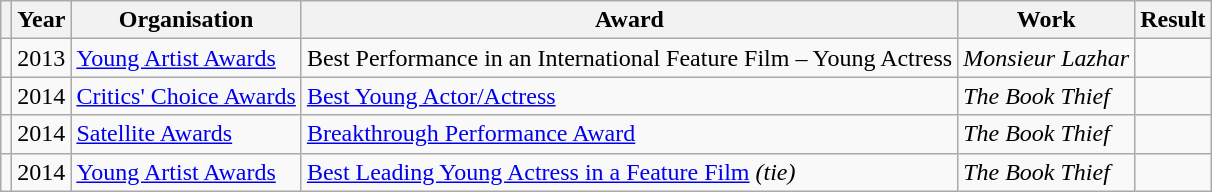<table class="wikitable sortable">
<tr>
<th></th>
<th scope="col">Year</th>
<th scope="col">Organisation</th>
<th scope="col">Award</th>
<th scope="col">Work</th>
<th scope="col">Result</th>
</tr>
<tr>
<td></td>
<td>2013</td>
<td scope="row"><a href='#'>Young Artist Awards</a></td>
<td>Best Performance in an International Feature Film – Young Actress</td>
<td><em>Monsieur Lazhar</em></td>
<td></td>
</tr>
<tr>
<td></td>
<td>2014</td>
<td><a href='#'>Critics' Choice Awards</a></td>
<td scope="row"><a href='#'>Best Young Actor/Actress</a></td>
<td><em>The Book Thief</em></td>
<td></td>
</tr>
<tr>
<td></td>
<td>2014</td>
<td><a href='#'>Satellite Awards</a></td>
<td scope="row"><a href='#'>Breakthrough Performance Award</a><br></td>
<td><em>The Book Thief</em></td>
<td></td>
</tr>
<tr>
<td></td>
<td>2014</td>
<td><a href='#'>Young Artist Awards</a></td>
<td scope="row"><a href='#'>Best Leading Young Actress in a Feature Film</a> <em>(tie)</em></td>
<td rowspan=4><em>The Book Thief</em></td>
<td></td>
</tr>
</table>
